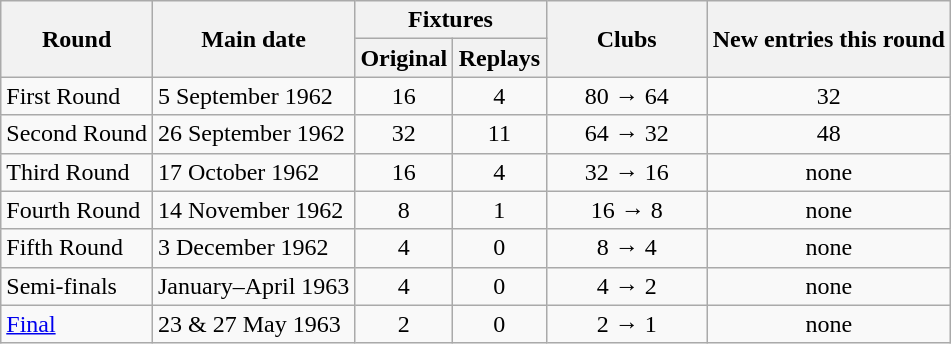<table class="wikitable" style="text-align:center">
<tr>
<th rowspan=2>Round</th>
<th rowspan=2>Main date</th>
<th colspan=2>Fixtures</th>
<th rowspan=2 width=100>Clubs</th>
<th rowspan=2>New entries this round</th>
</tr>
<tr>
<th width=55>Original</th>
<th width=55>Replays</th>
</tr>
<tr>
<td align=left>First Round</td>
<td align=left>5 September 1962</td>
<td>16</td>
<td>4</td>
<td>80 → 64</td>
<td>32<br></td>
</tr>
<tr>
<td align=left>Second Round</td>
<td align=left>26 September 1962</td>
<td>32</td>
<td>11</td>
<td>64 → 32</td>
<td>48<br></td>
</tr>
<tr>
<td align=left>Third Round</td>
<td align=left>17 October 1962</td>
<td>16</td>
<td>4</td>
<td>32 → 16</td>
<td>none</td>
</tr>
<tr>
<td align=left>Fourth Round</td>
<td align=left>14 November 1962</td>
<td>8</td>
<td>1</td>
<td>16 → 8</td>
<td>none</td>
</tr>
<tr>
<td align=left>Fifth Round</td>
<td align=left>3 December 1962</td>
<td>4</td>
<td>0</td>
<td>8 → 4</td>
<td>none</td>
</tr>
<tr>
<td align=left>Semi-finals</td>
<td align=left>January–April 1963</td>
<td>4</td>
<td>0</td>
<td>4 → 2</td>
<td>none</td>
</tr>
<tr>
<td align=left><a href='#'>Final</a></td>
<td align=left>23 & 27 May 1963</td>
<td>2</td>
<td>0</td>
<td>2 → 1</td>
<td>none</td>
</tr>
</table>
